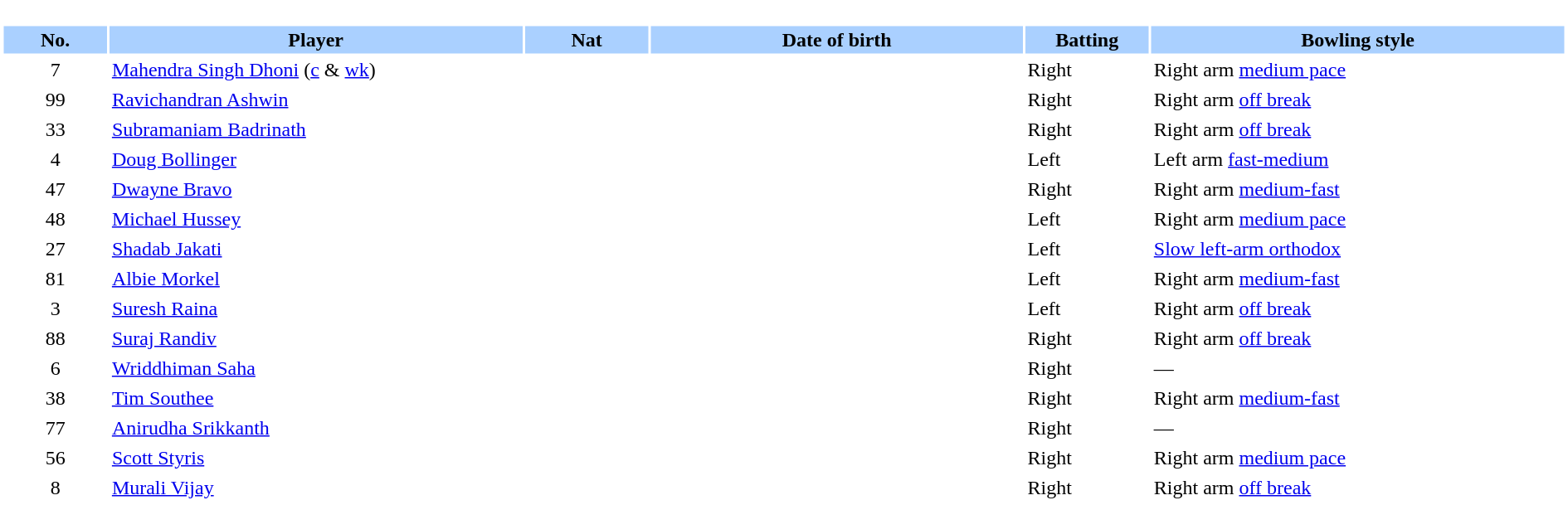<table border="0" style="width:100%;">
<tr>
<td style="vertical-align:top; background:#fff; width:90%;"><br><table border="0" cellspacing="2" cellpadding="2" style="width:100%;">
<tr style="background:#aad0ff;">
<th scope="col" width="5%">No.</th>
<th scope="col" width="20%">Player</th>
<th scope="col" width="6%">Nat</th>
<th scope="col" width="18%">Date of birth</th>
<th scope="col" width="6%">Batting</th>
<th scope="col" width="20%">Bowling style</th>
</tr>
<tr>
<td style="text-align:center">7</td>
<td><a href='#'>Mahendra Singh Dhoni</a> (<a href='#'>c</a> & <a href='#'>wk</a>)</td>
<td style="text-align:center"></td>
<td></td>
<td>Right</td>
<td>Right arm <a href='#'>medium pace</a></td>
</tr>
<tr>
<td style="text-align:center">99</td>
<td><a href='#'>Ravichandran Ashwin</a></td>
<td style="text-align:center"></td>
<td></td>
<td>Right</td>
<td>Right arm <a href='#'>off break</a></td>
</tr>
<tr>
<td style="text-align:center">33</td>
<td><a href='#'>Subramaniam Badrinath</a></td>
<td style="text-align:center"></td>
<td></td>
<td>Right</td>
<td>Right arm <a href='#'>off break</a></td>
</tr>
<tr>
<td style="text-align:center">4</td>
<td><a href='#'>Doug Bollinger</a></td>
<td style="text-align:center"></td>
<td></td>
<td>Left</td>
<td>Left arm <a href='#'>fast-medium</a></td>
</tr>
<tr>
<td style="text-align:center">47</td>
<td><a href='#'>Dwayne Bravo</a></td>
<td style="text-align:center"></td>
<td></td>
<td>Right</td>
<td>Right arm <a href='#'>medium-fast</a></td>
</tr>
<tr>
<td style="text-align:center">48</td>
<td><a href='#'>Michael Hussey</a></td>
<td style="text-align:center"></td>
<td></td>
<td>Left</td>
<td>Right arm <a href='#'>medium pace</a></td>
</tr>
<tr>
<td style="text-align:center">27</td>
<td><a href='#'>Shadab Jakati</a></td>
<td style="text-align:center"></td>
<td></td>
<td>Left</td>
<td><a href='#'>Slow left-arm orthodox</a></td>
</tr>
<tr>
<td style="text-align:center">81</td>
<td><a href='#'>Albie Morkel</a></td>
<td style="text-align:center"></td>
<td></td>
<td>Left</td>
<td>Right arm <a href='#'>medium-fast</a></td>
</tr>
<tr>
<td style="text-align:center">3</td>
<td><a href='#'>Suresh Raina</a></td>
<td style="text-align:center"></td>
<td></td>
<td>Left</td>
<td>Right arm <a href='#'>off break</a></td>
</tr>
<tr>
<td style="text-align:center">88</td>
<td><a href='#'>Suraj Randiv</a></td>
<td style="text-align:center"></td>
<td></td>
<td>Right</td>
<td>Right arm <a href='#'>off break</a></td>
</tr>
<tr>
<td style="text-align:center">6</td>
<td><a href='#'>Wriddhiman Saha</a></td>
<td style="text-align:center"></td>
<td></td>
<td>Right</td>
<td>—</td>
</tr>
<tr>
<td style="text-align:center">38</td>
<td><a href='#'>Tim Southee</a></td>
<td style="text-align:center"></td>
<td></td>
<td>Right</td>
<td>Right arm <a href='#'>medium-fast</a></td>
</tr>
<tr>
<td style="text-align:center">77</td>
<td><a href='#'>Anirudha Srikkanth</a></td>
<td style="text-align:center"></td>
<td></td>
<td>Right</td>
<td>—</td>
</tr>
<tr>
<td style="text-align:center">56</td>
<td><a href='#'>Scott Styris</a></td>
<td style="text-align:center"></td>
<td></td>
<td>Right</td>
<td>Right arm <a href='#'>medium pace</a></td>
</tr>
<tr>
<td style="text-align:center">8</td>
<td><a href='#'>Murali Vijay</a></td>
<td style="text-align:center"></td>
<td></td>
<td>Right</td>
<td>Right arm <a href='#'>off break</a></td>
</tr>
</table>
</td>
</tr>
</table>
